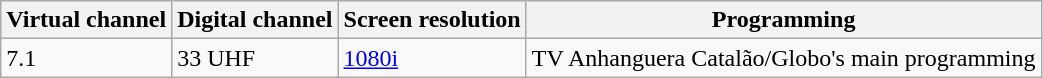<table class = wikitable>
<tr>
<th>Virtual channel</th>
<th>Digital channel</th>
<th>Screen resolution</th>
<th>Programming</th>
</tr>
<tr>
<td>7.1</td>
<td>33 UHF</td>
<td><a href='#'>1080i</a></td>
<td>TV Anhanguera Catalão/Globo's main programming</td>
</tr>
</table>
